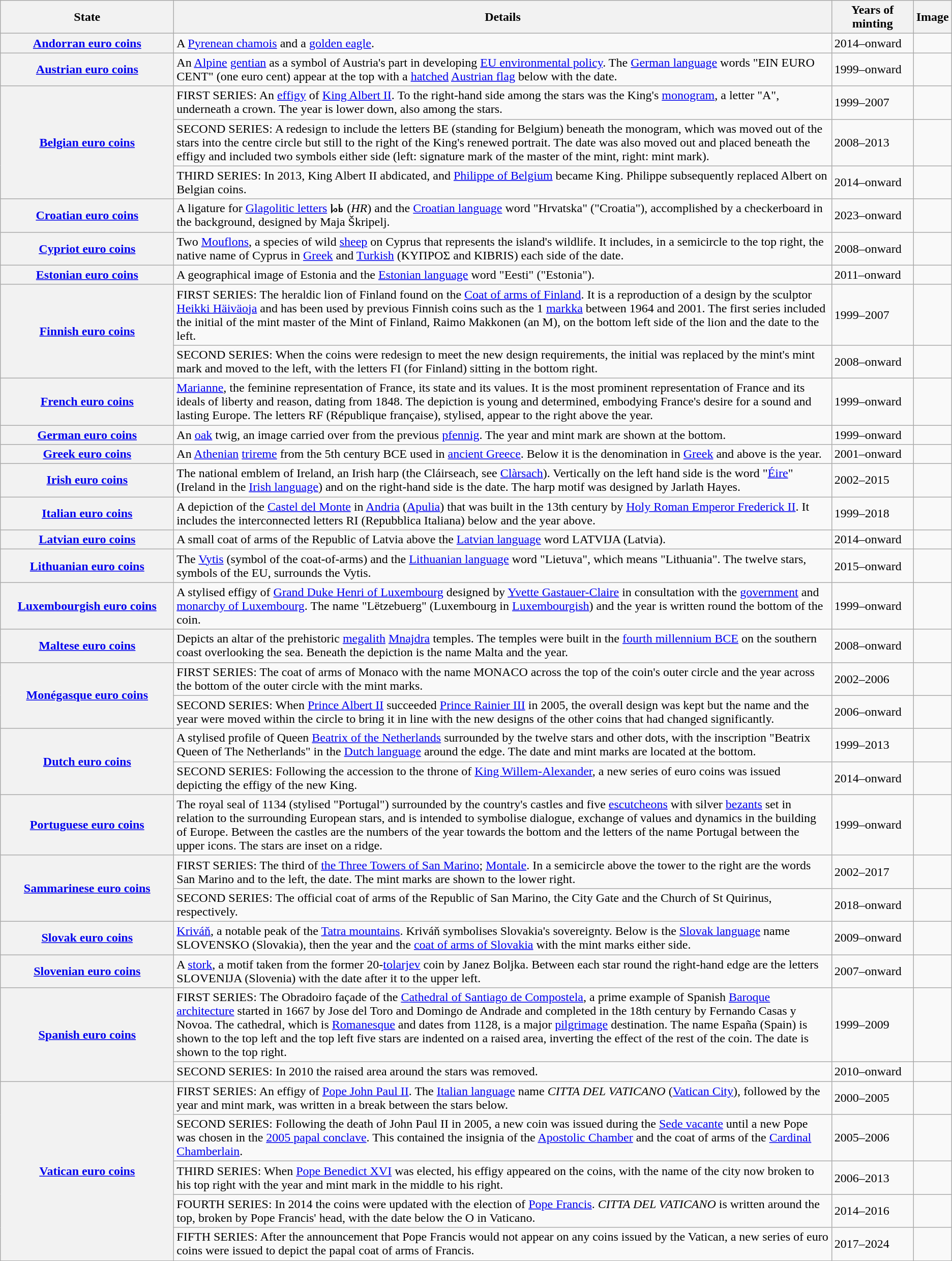<table class="wikitable">
<tr>
<th width=220px>State</th>
<th>Details</th>
<th width=100px>Years of minting</th>
<th>Image</th>
</tr>
<tr>
<th> <a href='#'>Andorran euro coins</a></th>
<td>A <a href='#'>Pyrenean chamois</a> and a <a href='#'>golden eagle</a>.</td>
<td>2014–onward</td>
<td></td>
</tr>
<tr>
<th> <a href='#'>Austrian euro coins</a></th>
<td>An <a href='#'>Alpine</a> <a href='#'>gentian</a> as a symbol of Austria's part in developing <a href='#'>EU environmental policy</a>. The <a href='#'>German language</a> words "EIN EURO CENT" (one euro cent) appear at the top with a <a href='#'>hatched</a> <a href='#'>Austrian flag</a> below with the date.</td>
<td>1999–onward</td>
<td></td>
</tr>
<tr>
<th rowspan=3> <a href='#'>Belgian euro coins</a></th>
<td>FIRST SERIES: An <a href='#'>effigy</a> of <a href='#'>King Albert II</a>. To the right-hand side among the stars was the King's <a href='#'>monogram</a>, a letter "A", underneath a crown. The year is lower down, also among the stars.</td>
<td>1999–2007</td>
<td></td>
</tr>
<tr>
<td>SECOND SERIES: A redesign to include the letters BE (standing for Belgium) beneath the monogram, which was moved out of the stars into the centre circle but still to the right of the King's renewed portrait. The date was also moved out and placed beneath the effigy and included two symbols either side (left: signature mark of the master of the mint, right: mint mark).</td>
<td>2008–2013</td>
<td></td>
</tr>
<tr>
<td>THIRD SERIES: In 2013, King Albert II abdicated, and <a href='#'>Philippe of Belgium</a> became King. Philippe subsequently replaced Albert on Belgian coins.</td>
<td>2014–onward</td>
<td></td>
</tr>
<tr>
<th> <a href='#'>Croatian euro coins</a></th>
<td>A ligature for <a href='#'>Glagolitic letters</a> ⰘⰓ (<em>HR</em>) and the <a href='#'>Croatian language</a> word "Hrvatska" ("Croatia"), accomplished by a checkerboard in the background, designed by Maja Škripelj.</td>
<td>2023–onward</td>
<td></td>
</tr>
<tr>
<th> <a href='#'>Cypriot euro coins</a></th>
<td>Two <a href='#'>Mouflons</a>, a species of wild <a href='#'>sheep</a> on Cyprus that represents the island's wildlife. It includes, in a semicircle to the top right, the native name of Cyprus in <a href='#'>Greek</a> and <a href='#'>Turkish</a> (ΚΥΠΡΟΣ and KIBRIS) each side of the date.</td>
<td>2008–onward</td>
<td></td>
</tr>
<tr>
<th> <a href='#'>Estonian euro coins</a></th>
<td>A geographical image of Estonia and the <a href='#'>Estonian language</a> word "Eesti" ("Estonia").</td>
<td>2011–onward</td>
<td></td>
</tr>
<tr>
<th rowspan=2> <a href='#'>Finnish euro coins</a></th>
<td>FIRST SERIES: The heraldic lion of Finland found on the <a href='#'>Coat of arms of Finland</a>. It is a reproduction of a design by the sculptor <a href='#'>Heikki Häiväoja</a> and has been used by previous Finnish coins such as the 1 <a href='#'>markka</a> between 1964 and 2001. The first series included the initial of the mint master of the Mint of Finland, Raimo Makkonen (an M), on the bottom left side of the lion and the date to the left.</td>
<td>1999–2007</td>
<td></td>
</tr>
<tr>
<td>SECOND SERIES: When the coins were redesign to meet the new design requirements, the initial was replaced by the mint's mint mark and moved to the left, with the letters FI (for Finland) sitting in the bottom right.</td>
<td>2008–onward</td>
<td></td>
</tr>
<tr>
<th> <a href='#'>French euro coins</a></th>
<td><a href='#'>Marianne</a>, the feminine representation of France, its state and its values. It is the most prominent representation of France and its ideals of liberty and reason, dating from 1848. The depiction is young and determined, embodying France's desire for a sound and lasting Europe. The letters RF (République française), stylised, appear to the right above the year.</td>
<td>1999–onward</td>
<td></td>
</tr>
<tr>
<th> <a href='#'>German euro coins</a></th>
<td>An <a href='#'>oak</a> twig, an image carried over from the previous <a href='#'>pfennig</a>. The year and mint mark are shown at the bottom.</td>
<td>1999–onward</td>
<td></td>
</tr>
<tr>
<th> <a href='#'>Greek euro coins</a></th>
<td>An <a href='#'>Athenian</a> <a href='#'>trireme</a> from the 5th century BCE used in <a href='#'>ancient Greece</a>. Below it is the denomination in <a href='#'>Greek</a> and above is the year.</td>
<td>2001–onward</td>
<td></td>
</tr>
<tr>
<th> <a href='#'>Irish euro coins</a></th>
<td>The national emblem of Ireland, an Irish harp (the Cláirseach, see <a href='#'>Clàrsach</a>). Vertically on the left hand side is the word "<a href='#'>Éire</a>" (Ireland in the <a href='#'>Irish language</a>) and on the right-hand side is the date. The harp motif was designed by Jarlath Hayes.</td>
<td>2002–2015</td>
<td></td>
</tr>
<tr>
<th> <a href='#'>Italian euro coins</a></th>
<td>A depiction of the <a href='#'>Castel del Monte</a> in <a href='#'>Andria</a> (<a href='#'>Apulia</a>) that was built in the 13th century by <a href='#'>Holy Roman Emperor Frederick II</a>. It includes the interconnected letters RI (Repubblica Italiana) below and the year above.</td>
<td>1999–2018</td>
<td></td>
</tr>
<tr>
<th> <a href='#'>Latvian euro coins</a></th>
<td>A small coat of arms of the Republic of Latvia above the <a href='#'>Latvian language</a> word LATVIJA (Latvia).</td>
<td>2014–onward</td>
<td></td>
</tr>
<tr>
<th> <a href='#'>Lithuanian euro coins</a></th>
<td>The <a href='#'>Vytis</a> (symbol of the coat-of-arms) and the <a href='#'>Lithuanian language</a> word "Lietuva", which means "Lithuania". The twelve stars, symbols of the EU, surrounds the Vytis.</td>
<td>2015–onward</td>
<td></td>
</tr>
<tr>
<th> <a href='#'>Luxembourgish euro coins</a></th>
<td>A stylised effigy of <a href='#'>Grand Duke Henri of Luxembourg</a> designed by <a href='#'>Yvette Gastauer-Claire</a> in consultation with the <a href='#'>government</a> and <a href='#'>monarchy of Luxembourg</a>.  The name "Lëtzebuerg" (Luxembourg in <a href='#'>Luxembourgish</a>) and the year is written round the bottom of the coin.</td>
<td>1999–onward</td>
<td></td>
</tr>
<tr>
<th> <a href='#'>Maltese euro coins</a></th>
<td>Depicts an altar of the prehistoric <a href='#'>megalith</a> <a href='#'>Mnajdra</a> temples. The temples were built in the <a href='#'>fourth millennium BCE</a> on the southern coast overlooking the sea. Beneath the depiction is the name Malta and the year.</td>
<td>2008–onward</td>
<td></td>
</tr>
<tr>
<th rowspan=2> <a href='#'>Monégasque euro coins</a></th>
<td>FIRST SERIES: The coat of arms of Monaco with the name MONACO across the top of the coin's outer circle and the year across the bottom of the outer circle with the mint marks.</td>
<td>2002–2006</td>
<td></td>
</tr>
<tr>
<td>SECOND SERIES: When <a href='#'>Prince Albert II</a> succeeded <a href='#'>Prince Rainier III</a> in 2005, the overall design was kept but the name and the year were moved within the circle to bring it in line with the new designs of the other coins that had changed significantly.</td>
<td>2006–onward</td>
<td></td>
</tr>
<tr>
<th rowspan=2> <a href='#'>Dutch euro coins</a></th>
<td>A stylised profile of Queen <a href='#'>Beatrix of the Netherlands</a> surrounded by the twelve stars and other dots, with the inscription "Beatrix Queen of The Netherlands" in the <a href='#'>Dutch language</a> around the edge. The date and mint marks are located at the bottom.</td>
<td>1999–2013</td>
<td></td>
</tr>
<tr>
<td>SECOND SERIES: Following the accession to the throne of <a href='#'>King Willem-Alexander</a>, a new series of euro coins was issued depicting the effigy of the new King.</td>
<td>2014–onward</td>
<td></td>
</tr>
<tr>
<th> <a href='#'>Portuguese euro coins</a></th>
<td>The royal seal of 1134 (stylised "Portugal") surrounded by the country's castles and five <a href='#'>escutcheons</a> with silver <a href='#'>bezants</a> set in relation to the surrounding European stars, and is intended to symbolise dialogue, exchange of values and dynamics in the building of Europe. Between the castles are the numbers of the year towards the bottom and the letters of the name Portugal between the upper icons. The stars are inset on a ridge.</td>
<td>1999–onward</td>
<td></td>
</tr>
<tr>
<th rowspan=2> <a href='#'>Sammarinese euro coins</a></th>
<td>FIRST SERIES: The third of <a href='#'>the Three Towers of San Marino</a>; <a href='#'>Montale</a>. In a semicircle above the tower to the right are the words San Marino and to the left, the date. The mint marks are shown to the lower right.</td>
<td>2002–2017</td>
<td></td>
</tr>
<tr>
<td>SECOND SERIES: The official coat of arms of the Republic of San Marino, the City Gate and the Church of St Quirinus, respectively.</td>
<td>2018–onward</td>
<td></td>
</tr>
<tr>
<th> <a href='#'>Slovak euro coins</a></th>
<td><a href='#'>Kriváň</a>, a notable peak of the <a href='#'>Tatra mountains</a>. Kriváň symbolises Slovakia's sovereignty. Below is the <a href='#'>Slovak language</a> name SLOVENSKO (Slovakia), then the year and the <a href='#'>coat of arms of Slovakia</a> with the mint marks either side.</td>
<td>2009–onward</td>
<td></td>
</tr>
<tr>
<th> <a href='#'>Slovenian euro coins</a></th>
<td>A <a href='#'>stork</a>, a motif taken from the former 20-<a href='#'>tolarjev</a> coin by Janez Boljka. Between each star round the right-hand edge are the letters SLOVENIJA (Slovenia) with the date after it to the upper left.</td>
<td>2007–onward</td>
<td></td>
</tr>
<tr>
<th rowspan=2> <a href='#'>Spanish euro coins</a></th>
<td>FIRST SERIES: The Obradoiro façade of the <a href='#'>Cathedral of Santiago de Compostela</a>, a prime example of Spanish <a href='#'>Baroque architecture</a> started in 1667 by Jose del Toro and Domingo de Andrade and completed in the 18th century by Fernando Casas y Novoa. The cathedral, which is <a href='#'>Romanesque</a> and dates from 1128, is a major <a href='#'>pilgrimage</a> destination. The name España (Spain) is shown to the top left and the top left five stars are indented on a raised area, inverting the effect of the rest of the coin. The date is shown to the top right.</td>
<td>1999–2009</td>
<td></td>
</tr>
<tr>
<td>SECOND SERIES: In 2010 the raised area around the stars was removed.</td>
<td>2010–onward</td>
<td></td>
</tr>
<tr>
<th rowspan=5> <a href='#'>Vatican euro coins</a></th>
<td>FIRST SERIES: An effigy of <a href='#'>Pope John Paul II</a>. The <a href='#'>Italian language</a> name <em>CITTA DEL VATICANO</em> (<a href='#'>Vatican City</a>), followed by the year and mint mark, was written in a break between the stars below.</td>
<td>2000–2005</td>
<td></td>
</tr>
<tr>
<td>SECOND SERIES: Following the death of John Paul II in 2005, a new coin was issued during the <a href='#'>Sede vacante</a> until a new Pope was chosen in the <a href='#'>2005 papal conclave</a>. This contained the insignia of the <a href='#'>Apostolic Chamber</a> and the coat of arms of the <a href='#'>Cardinal Chamberlain</a>.</td>
<td>2005–2006</td>
<td></td>
</tr>
<tr>
<td>THIRD SERIES: When <a href='#'>Pope Benedict XVI</a> was elected, his effigy appeared on the coins, with the name of the city now broken to his top right with the year and mint mark in the middle to his right.</td>
<td>2006–2013</td>
<td></td>
</tr>
<tr>
<td>FOURTH SERIES: In 2014 the coins were updated with the election of <a href='#'>Pope Francis</a>. <em>CITTA DEL VATICANO</em> is written around the top, broken by Pope Francis' head, with the date below the O in Vaticano.</td>
<td>2014–2016</td>
<td></td>
</tr>
<tr>
<td>FIFTH SERIES: After the announcement that Pope Francis would not appear on any coins issued by the Vatican, a new series of euro coins were issued to depict the papal coat of arms of Francis.</td>
<td>2017–2024</td>
<td></td>
</tr>
</table>
